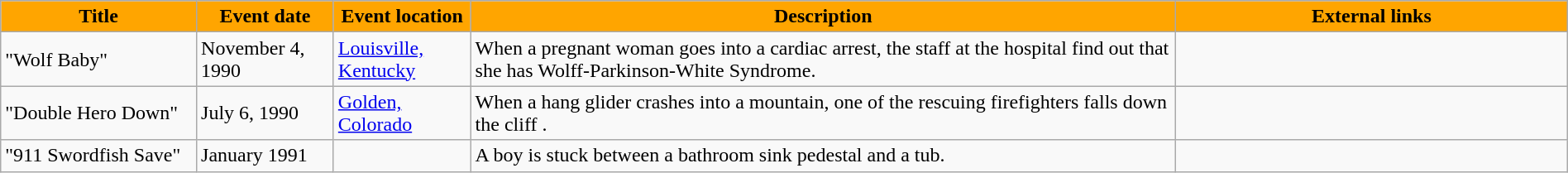<table class="wikitable" style="width: 100%;">
<tr>
<th style="background: #FFA500; color: #000000; width: 10%;">Title</th>
<th style="background: #FFA500; color: #000000; width: 7%;">Event date</th>
<th style="background: #FFA500; color: #000000; width: 7%;">Event location</th>
<th style="background: #FFA500; color: #000000; width: 36%;">Description</th>
<th style="background: #FFA500; color: #000000; width: 20%;">External links</th>
</tr>
<tr>
<td>"Wolf Baby"</td>
<td>November 4, 1990</td>
<td><a href='#'>Louisville, Kentucky</a></td>
<td>When a pregnant woman goes into a cardiac arrest, the staff at the hospital find out that she has Wolff-Parkinson-White Syndrome.</td>
<td></td>
</tr>
<tr>
<td>"Double Hero Down"</td>
<td>July 6, 1990</td>
<td><a href='#'>Golden, Colorado</a></td>
<td>When a hang glider crashes into a mountain, one of the rescuing firefighters falls down the cliff .</td>
<td></td>
</tr>
<tr>
<td>"911 Swordfish Save"</td>
<td>January 1991</td>
<td></td>
<td>A boy is stuck between a bathroom sink pedestal and a tub.</td>
<td></td>
</tr>
</table>
